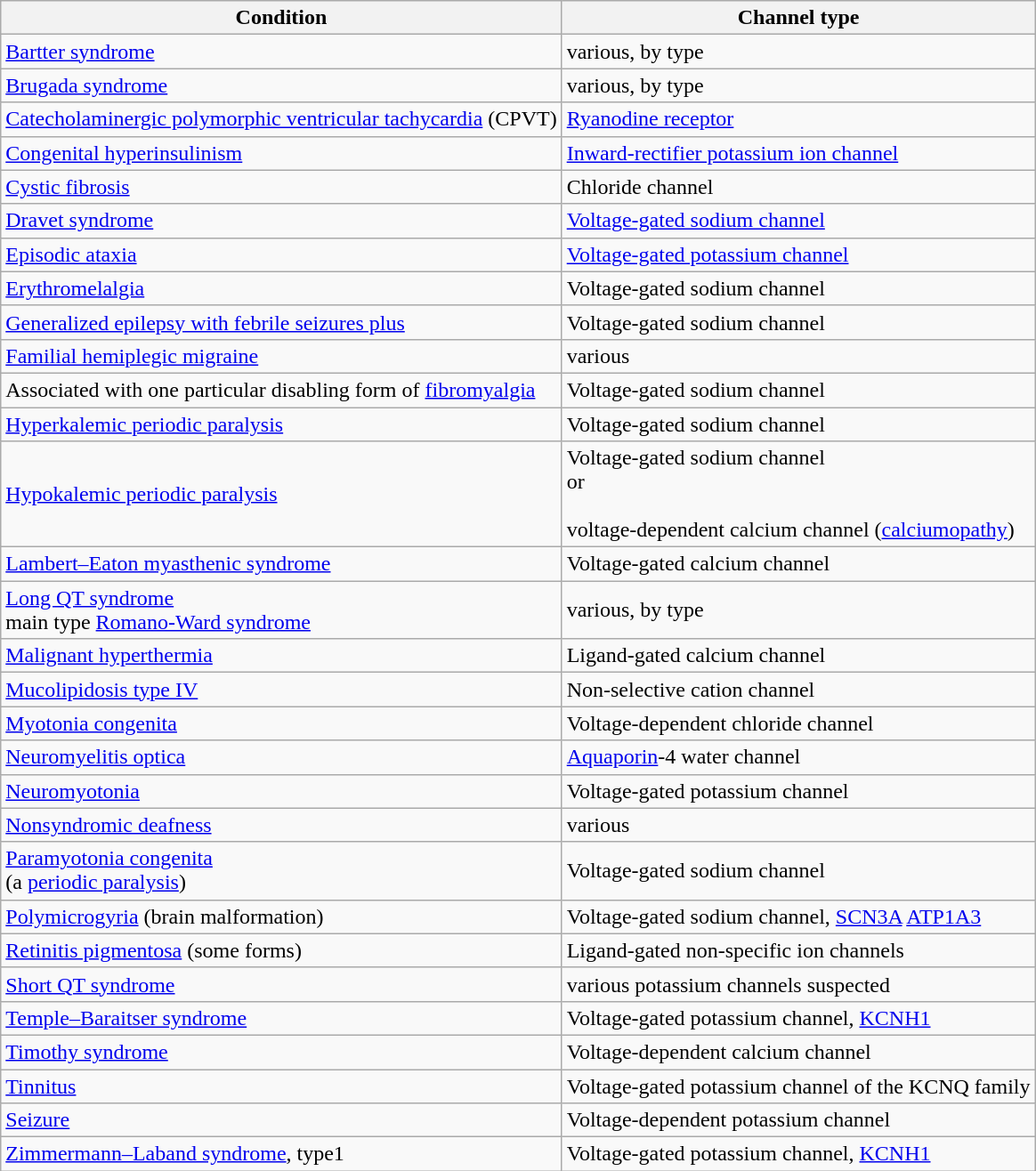<table class="wikitable" border="1">
<tr>
<th>Condition</th>
<th>Channel type</th>
</tr>
<tr>
<td><a href='#'>Bartter syndrome</a></td>
<td>various, by type</td>
</tr>
<tr>
<td><a href='#'>Brugada syndrome</a></td>
<td>various, by type</td>
</tr>
<tr>
<td><a href='#'>Catecholaminergic polymorphic ventricular tachycardia</a> (CPVT)</td>
<td><a href='#'>Ryanodine receptor</a></td>
</tr>
<tr>
<td><a href='#'>Congenital hyperinsulinism</a></td>
<td><a href='#'>Inward-rectifier potassium ion channel</a></td>
</tr>
<tr>
<td><a href='#'>Cystic fibrosis</a></td>
<td>Chloride channel</td>
</tr>
<tr>
<td><a href='#'>Dravet syndrome</a></td>
<td><a href='#'>Voltage-gated sodium channel</a></td>
</tr>
<tr>
<td><a href='#'>Episodic ataxia</a></td>
<td><a href='#'>Voltage-gated potassium channel</a></td>
</tr>
<tr>
<td><a href='#'>Erythromelalgia</a></td>
<td>Voltage-gated sodium channel</td>
</tr>
<tr>
<td><a href='#'>Generalized epilepsy with febrile seizures plus</a></td>
<td>Voltage-gated sodium channel</td>
</tr>
<tr>
<td><a href='#'>Familial hemiplegic migraine</a></td>
<td>various</td>
</tr>
<tr>
<td>Associated with one particular disabling form of <a href='#'>fibromyalgia</a></td>
<td>Voltage-gated sodium channel</td>
</tr>
<tr>
<td><a href='#'>Hyperkalemic periodic paralysis</a></td>
<td>Voltage-gated sodium channel</td>
</tr>
<tr>
<td><a href='#'>Hypokalemic periodic paralysis</a></td>
<td>Voltage-gated sodium channel<br>or<br><br>voltage-dependent calcium channel (<a href='#'>calciumopathy</a>)</td>
</tr>
<tr>
<td><a href='#'>Lambert–Eaton myasthenic syndrome</a></td>
<td>Voltage-gated calcium channel</td>
</tr>
<tr>
<td><a href='#'>Long QT syndrome</a><br>main type <a href='#'>Romano-Ward syndrome</a></td>
<td>various, by type</td>
</tr>
<tr>
<td><a href='#'>Malignant hyperthermia</a></td>
<td>Ligand-gated calcium channel</td>
</tr>
<tr>
<td><a href='#'>Mucolipidosis type IV</a></td>
<td>Non-selective cation channel</td>
</tr>
<tr>
<td><a href='#'>Myotonia congenita</a></td>
<td>Voltage-dependent chloride channel</td>
</tr>
<tr>
<td><a href='#'>Neuromyelitis optica</a></td>
<td><a href='#'>Aquaporin</a>-4 water channel</td>
</tr>
<tr>
<td><a href='#'>Neuromyotonia</a></td>
<td>Voltage-gated potassium channel</td>
</tr>
<tr>
<td><a href='#'>Nonsyndromic deafness</a></td>
<td>various</td>
</tr>
<tr>
<td><a href='#'>Paramyotonia congenita</a><br>(a <a href='#'>periodic paralysis</a>)</td>
<td>Voltage-gated sodium channel</td>
</tr>
<tr>
<td><a href='#'>Polymicrogyria</a> (brain malformation)</td>
<td>Voltage-gated sodium channel, <a href='#'>SCN3A</a> <a href='#'>ATP1A3</a></td>
</tr>
<tr>
<td><a href='#'>Retinitis pigmentosa</a> (some forms)</td>
<td>Ligand-gated non-specific ion channels</td>
</tr>
<tr>
<td><a href='#'>Short QT syndrome</a></td>
<td>various potassium channels suspected</td>
</tr>
<tr>
<td><a href='#'>Temple–Baraitser syndrome</a></td>
<td>Voltage-gated potassium channel, <a href='#'>KCNH1</a></td>
</tr>
<tr>
<td><a href='#'>Timothy syndrome</a></td>
<td>Voltage-dependent calcium channel</td>
</tr>
<tr>
<td><a href='#'>Tinnitus</a></td>
<td>Voltage-gated potassium channel of the KCNQ family</td>
</tr>
<tr>
<td><a href='#'>Seizure</a></td>
<td>Voltage-dependent potassium channel</td>
</tr>
<tr>
<td><a href='#'>Zimmermann–Laband syndrome</a>, type1</td>
<td>Voltage-gated potassium channel, <a href='#'>KCNH1</a></td>
</tr>
</table>
